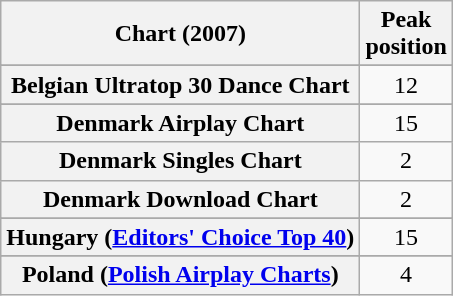<table class="wikitable plainrowheaders sortable" style="text-align:center;">
<tr>
<th scope="col">Chart (2007)</th>
<th scope="col">Peak<br>position</th>
</tr>
<tr>
</tr>
<tr>
<th scope="row">Belgian Ultratop 30 Dance Chart </th>
<td align="center">12</td>
</tr>
<tr>
</tr>
<tr>
<th scope="row">Denmark Airplay Chart</th>
<td align="center">15</td>
</tr>
<tr>
<th scope="row">Denmark Singles Chart</th>
<td align="center">2</td>
</tr>
<tr>
<th scope="row">Denmark Download Chart</th>
<td align="center">2</td>
</tr>
<tr>
</tr>
<tr>
<th scope="row">Hungary (<a href='#'>Editors' Choice Top 40</a>)</th>
<td>15</td>
</tr>
<tr>
</tr>
<tr>
</tr>
<tr>
<th scope="row">Poland (<a href='#'>Polish Airplay Charts</a>)</th>
<td align="center">4</td>
</tr>
</table>
